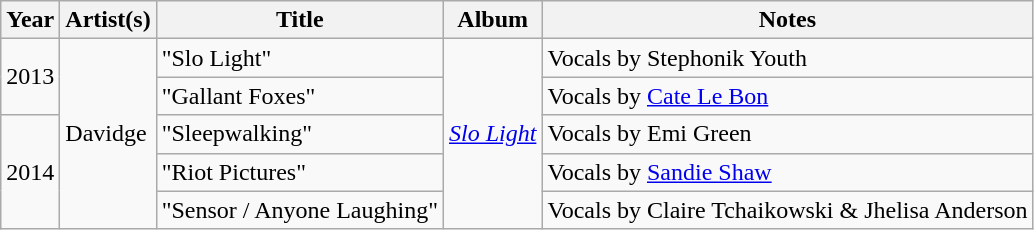<table class="wikitable sortable">
<tr>
<th>Year</th>
<th>Artist(s)</th>
<th>Title</th>
<th>Album</th>
<th>Notes</th>
</tr>
<tr>
<td rowspan="2">2013</td>
<td rowspan="5">Davidge</td>
<td>"Slo Light"</td>
<td rowspan="5"><em><a href='#'>Slo Light</a></em></td>
<td>Vocals by Stephonik Youth</td>
</tr>
<tr>
<td>"Gallant Foxes"</td>
<td>Vocals by <a href='#'>Cate Le Bon</a></td>
</tr>
<tr>
<td rowspan="3">2014</td>
<td>"Sleepwalking"</td>
<td>Vocals by Emi Green</td>
</tr>
<tr>
<td>"Riot Pictures"</td>
<td>Vocals by <a href='#'>Sandie Shaw</a></td>
</tr>
<tr>
<td>"Sensor / Anyone Laughing"</td>
<td>Vocals by Claire Tchaikowski & Jhelisa Anderson</td>
</tr>
</table>
